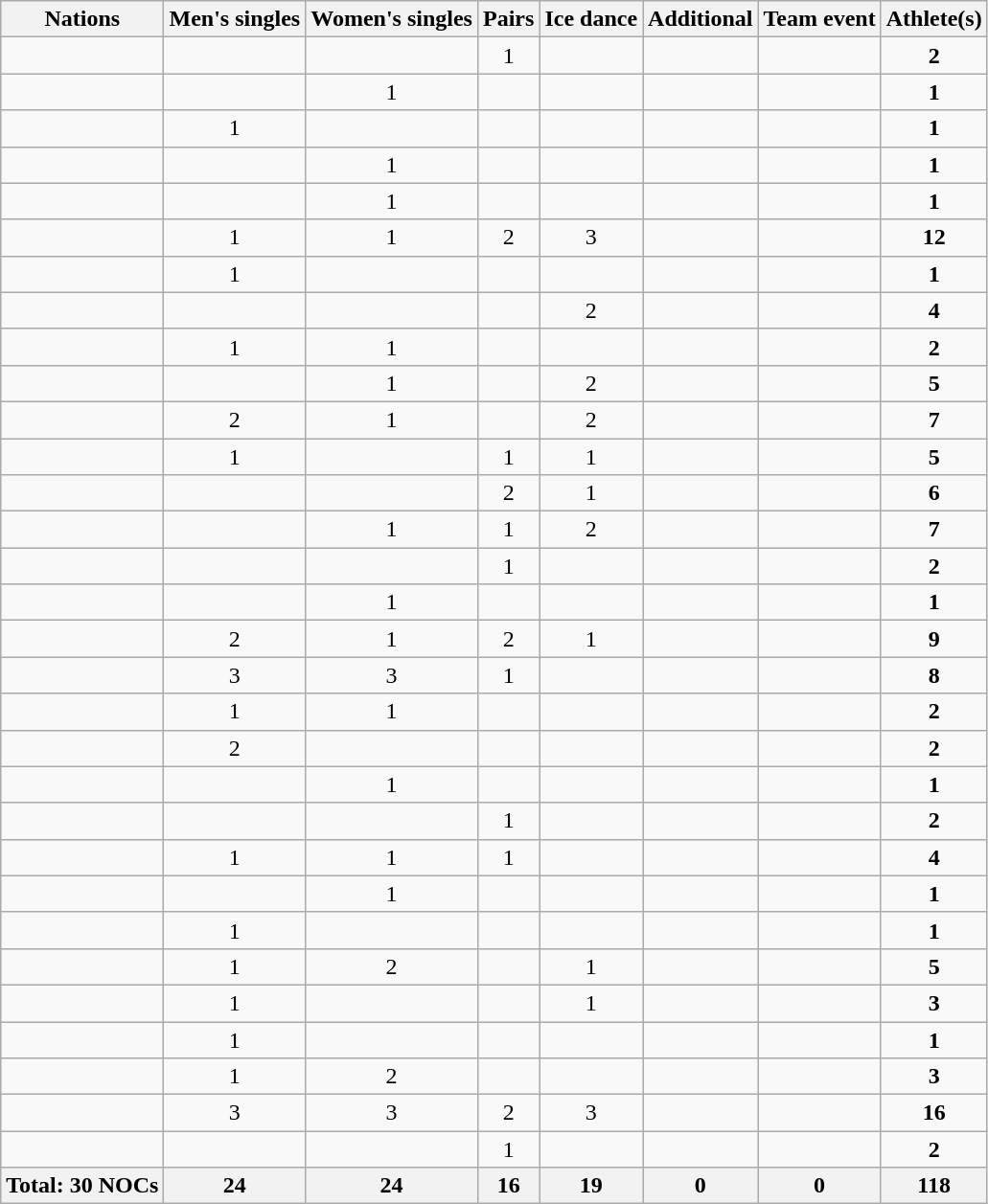<table class="wikitable sortable" style="text-align:center;">
<tr>
<th>Nations</th>
<th>Men's singles</th>
<th>Women's singles</th>
<th>Pairs</th>
<th>Ice dance</th>
<th>Additional</th>
<th>Team event</th>
<th>Athlete(s)</th>
</tr>
<tr>
<td style="text-align:left;"></td>
<td></td>
<td></td>
<td>1</td>
<td></td>
<td></td>
<td></td>
<td><strong>2</strong></td>
</tr>
<tr>
<td style="text-align:left;"></td>
<td></td>
<td>1</td>
<td></td>
<td></td>
<td></td>
<td></td>
<td><strong>1</strong></td>
</tr>
<tr>
<td style="text-align:left;"></td>
<td>1</td>
<td></td>
<td></td>
<td></td>
<td></td>
<td></td>
<td><strong>1</strong></td>
</tr>
<tr>
<td style="text-align:left;"></td>
<td></td>
<td>1</td>
<td></td>
<td></td>
<td></td>
<td></td>
<td><strong>1</strong></td>
</tr>
<tr>
<td style="text-align:left;"></td>
<td></td>
<td>1</td>
<td></td>
<td></td>
<td></td>
<td></td>
<td><strong>1</strong></td>
</tr>
<tr>
<td style="text-align:left;"></td>
<td>1</td>
<td>1</td>
<td>2</td>
<td>3</td>
<td></td>
<td></td>
<td><strong>12</strong></td>
</tr>
<tr>
<td style="text-align:left;"></td>
<td>1</td>
<td></td>
<td></td>
<td></td>
<td></td>
<td></td>
<td><strong>1</strong></td>
</tr>
<tr>
<td style="text-align:left;"></td>
<td></td>
<td></td>
<td></td>
<td>2</td>
<td></td>
<td></td>
<td><strong>4</strong></td>
</tr>
<tr>
<td style="text-align:left;"></td>
<td>1</td>
<td>1</td>
<td></td>
<td></td>
<td></td>
<td></td>
<td><strong>2</strong></td>
</tr>
<tr>
<td style="text-align:left;"></td>
<td></td>
<td>1</td>
<td></td>
<td>2</td>
<td></td>
<td></td>
<td><strong>5</strong></td>
</tr>
<tr>
<td style="text-align:left;"></td>
<td>2</td>
<td>1</td>
<td></td>
<td>2</td>
<td></td>
<td></td>
<td><strong>7</strong></td>
</tr>
<tr>
<td style="text-align:left;"></td>
<td>1</td>
<td></td>
<td>1</td>
<td>1</td>
<td></td>
<td></td>
<td><strong>5</strong></td>
</tr>
<tr>
<td style="text-align:left;"></td>
<td></td>
<td></td>
<td>2</td>
<td>1</td>
<td></td>
<td></td>
<td><strong>6</strong></td>
</tr>
<tr>
<td style="text-align:left;"></td>
<td></td>
<td>1</td>
<td>1</td>
<td>2</td>
<td></td>
<td></td>
<td><strong>7</strong></td>
</tr>
<tr>
<td style="text-align:left;"></td>
<td></td>
<td></td>
<td>1</td>
<td></td>
<td></td>
<td></td>
<td><strong>2</strong></td>
</tr>
<tr>
<td style="text-align:left;"></td>
<td></td>
<td>1</td>
<td></td>
<td></td>
<td></td>
<td></td>
<td><strong>1</strong></td>
</tr>
<tr>
<td style="text-align:left;"></td>
<td>2</td>
<td>1</td>
<td>2</td>
<td>1</td>
<td></td>
<td></td>
<td><strong>9</strong></td>
</tr>
<tr>
<td style="text-align:left;"></td>
<td>3</td>
<td>3</td>
<td>1</td>
<td></td>
<td></td>
<td></td>
<td><strong>8</strong></td>
</tr>
<tr>
<td style="text-align:left;"></td>
<td>1</td>
<td>1</td>
<td></td>
<td></td>
<td></td>
<td></td>
<td><strong>2</strong></td>
</tr>
<tr>
<td style="text-align:left;"></td>
<td>2</td>
<td></td>
<td></td>
<td></td>
<td></td>
<td></td>
<td><strong>2</strong></td>
</tr>
<tr>
<td style="text-align:left;"></td>
<td></td>
<td>1</td>
<td></td>
<td></td>
<td></td>
<td></td>
<td><strong>1</strong></td>
</tr>
<tr>
<td style="text-align:left;"></td>
<td></td>
<td></td>
<td>1</td>
<td></td>
<td></td>
<td></td>
<td><strong>2</strong></td>
</tr>
<tr>
<td style="text-align:left;"></td>
<td>1</td>
<td>1</td>
<td>1</td>
<td></td>
<td></td>
<td></td>
<td><strong>4</strong></td>
</tr>
<tr>
<td style="text-align:left;"></td>
<td></td>
<td>1</td>
<td></td>
<td></td>
<td></td>
<td></td>
<td><strong>1</strong></td>
</tr>
<tr>
<td style="text-align:left;"></td>
<td>1</td>
<td></td>
<td></td>
<td></td>
<td></td>
<td></td>
<td><strong>1</strong></td>
</tr>
<tr>
<td style="text-align:left;"></td>
<td>1</td>
<td>2</td>
<td></td>
<td>1</td>
<td></td>
<td></td>
<td><strong>5</strong></td>
</tr>
<tr>
<td style="text-align:left;"></td>
<td>1</td>
<td></td>
<td></td>
<td>1</td>
<td></td>
<td></td>
<td><strong>3</strong></td>
</tr>
<tr>
<td style="text-align:left;"></td>
<td>1</td>
<td></td>
<td></td>
<td></td>
<td></td>
<td></td>
<td><strong>1</strong></td>
</tr>
<tr>
<td style="text-align:left;"></td>
<td>1</td>
<td>2</td>
<td></td>
<td></td>
<td></td>
<td></td>
<td><strong>3</strong></td>
</tr>
<tr>
<td style="text-align:left;"></td>
<td>3</td>
<td>3</td>
<td>2</td>
<td>3</td>
<td></td>
<td></td>
<td><strong>16</strong></td>
</tr>
<tr>
<td style="text-align:left;"></td>
<td></td>
<td></td>
<td>1</td>
<td></td>
<td></td>
<td></td>
<td><strong>2</strong></td>
</tr>
<tr class="sortbottom">
<th style="text-align:left;">Total: 30 NOCs</th>
<th>24</th>
<th>24</th>
<th>16</th>
<th>19</th>
<th>0</th>
<th>0</th>
<th>118</th>
</tr>
</table>
